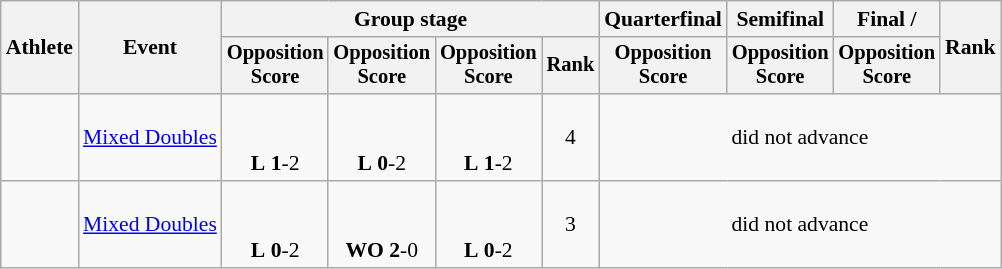<table class="wikitable" style="font-size:90%">
<tr>
<th rowspan=2>Athlete</th>
<th rowspan=2>Event</th>
<th colspan=4>Group stage</th>
<th>Quarterfinal</th>
<th>Semifinal</th>
<th>Final / </th>
<th rowspan=2>Rank</th>
</tr>
<tr style="font-size:95%">
<th>Opposition<br>Score</th>
<th>Opposition<br>Score</th>
<th>Opposition<br>Score</th>
<th>Rank</th>
<th>Opposition<br>Score</th>
<th>Opposition<br>Score</th>
<th>Opposition<br>Score</th>
</tr>
<tr align=center>
<td align=left><br></td>
<td align=left><a href='#'>Mixed Doubles</a></td>
<td><small><br></small> <br> <strong>L</strong> <strong>1</strong>-2</td>
<td><small><br></small> <br> <strong>L</strong> <strong>0</strong>-2</td>
<td><small><br></small> <br> <strong>L</strong> <strong>1</strong>-2</td>
<td>4</td>
<td colspan=4>did not advance</td>
</tr>
<tr align=center>
<td align=left><br></td>
<td align=left><a href='#'>Mixed Doubles</a></td>
<td><small><br></small> <br> <strong>L</strong> <strong>0</strong>-2</td>
<td><small><br></small> <br> <strong>WO</strong> <strong>2</strong>-0</td>
<td><small><br></small> <br> <strong>L</strong> <strong>0</strong>-2</td>
<td>3</td>
<td colspan=4>did not advance</td>
</tr>
</table>
